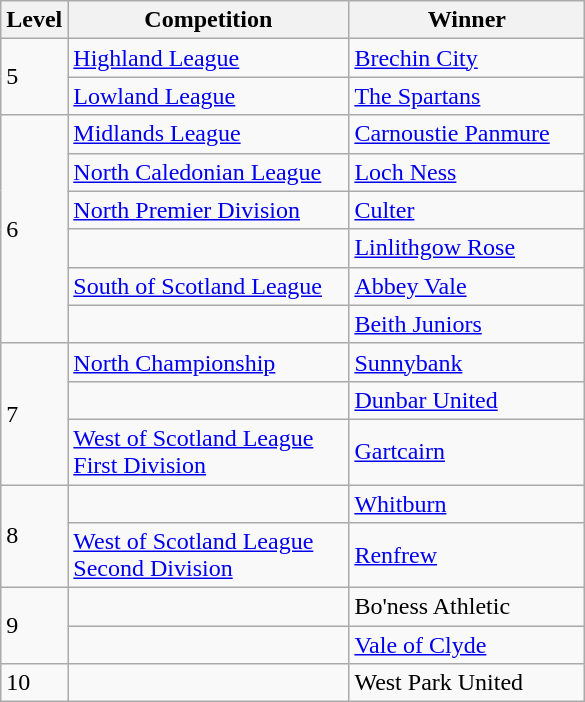<table class="wikitable">
<tr>
<th>Level</th>
<th width=180>Competition</th>
<th width=150>Winner</th>
</tr>
<tr>
<td rowspan="2">5</td>
<td><a href='#'>Highland League</a></td>
<td><a href='#'>Brechin City</a></td>
</tr>
<tr>
<td><a href='#'>Lowland League</a></td>
<td><a href='#'>The Spartans</a></td>
</tr>
<tr>
<td rowspan="6">6</td>
<td><a href='#'>Midlands League</a></td>
<td><a href='#'>Carnoustie Panmure</a></td>
</tr>
<tr>
<td><a href='#'>North Caledonian League</a></td>
<td><a href='#'>Loch Ness</a></td>
</tr>
<tr>
<td><a href='#'>North Premier Division</a></td>
<td><a href='#'>Culter</a></td>
</tr>
<tr>
<td></td>
<td><a href='#'>Linlithgow Rose</a></td>
</tr>
<tr>
<td><a href='#'>South of Scotland League</a></td>
<td><a href='#'>Abbey Vale</a></td>
</tr>
<tr>
<td></td>
<td><a href='#'>Beith Juniors</a></td>
</tr>
<tr>
<td rowspan="3">7</td>
<td><a href='#'>North Championship</a></td>
<td><a href='#'>Sunnybank</a></td>
</tr>
<tr>
<td></td>
<td><a href='#'>Dunbar United</a></td>
</tr>
<tr>
<td><a href='#'>West of Scotland League First Division</a></td>
<td><a href='#'>Gartcairn</a></td>
</tr>
<tr>
<td rowspan="2">8</td>
<td></td>
<td><a href='#'>Whitburn</a></td>
</tr>
<tr>
<td><a href='#'>West of Scotland League Second Division</a></td>
<td><a href='#'>Renfrew</a></td>
</tr>
<tr>
<td rowspan="2">9</td>
<td></td>
<td>Bo'ness Athletic</td>
</tr>
<tr>
<td></td>
<td><a href='#'>Vale of Clyde</a></td>
</tr>
<tr>
<td>10</td>
<td></td>
<td>West Park United</td>
</tr>
</table>
